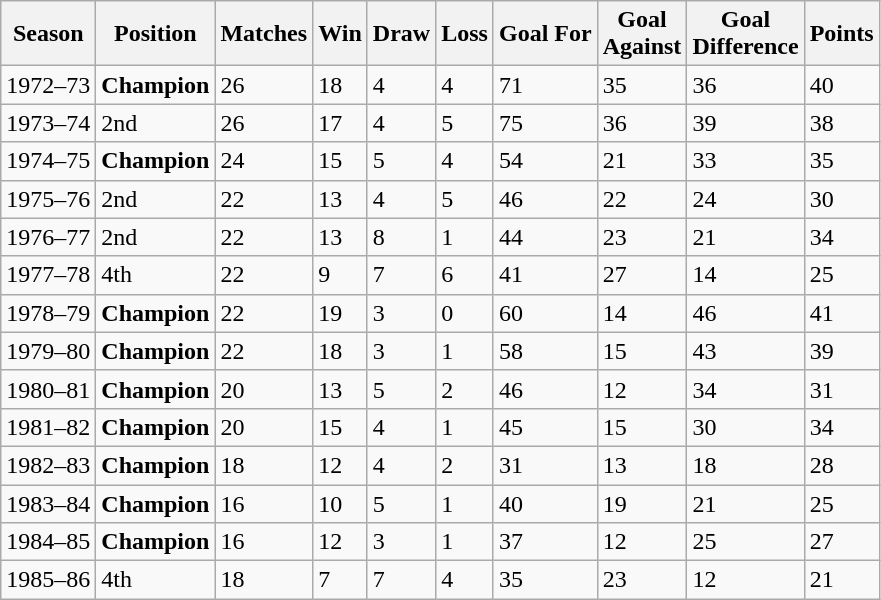<table class="wikitable">
<tr>
<th>Season</th>
<th>Position</th>
<th>Matches</th>
<th>Win</th>
<th>Draw</th>
<th>Loss</th>
<th>Goal For</th>
<th>Goal<br> Against</th>
<th>Goal<br> Difference</th>
<th>Points</th>
</tr>
<tr>
<td>1972–73</td>
<td><strong>Champion</strong></td>
<td>26</td>
<td>18</td>
<td>4</td>
<td>4</td>
<td>71</td>
<td>35</td>
<td>36</td>
<td>40</td>
</tr>
<tr>
<td>1973–74</td>
<td>2nd</td>
<td>26</td>
<td>17</td>
<td>4</td>
<td>5</td>
<td>75</td>
<td>36</td>
<td>39</td>
<td>38</td>
</tr>
<tr>
<td>1974–75</td>
<td><strong>Champion</strong></td>
<td>24</td>
<td>15</td>
<td>5</td>
<td>4</td>
<td>54</td>
<td>21</td>
<td>33</td>
<td>35</td>
</tr>
<tr>
<td>1975–76</td>
<td>2nd</td>
<td>22</td>
<td>13</td>
<td>4</td>
<td>5</td>
<td>46</td>
<td>22</td>
<td>24</td>
<td>30</td>
</tr>
<tr>
<td>1976–77</td>
<td>2nd</td>
<td>22</td>
<td>13</td>
<td>8</td>
<td>1</td>
<td>44</td>
<td>23</td>
<td>21</td>
<td>34</td>
</tr>
<tr>
<td>1977–78</td>
<td>4th</td>
<td>22</td>
<td>9</td>
<td>7</td>
<td>6</td>
<td>41</td>
<td>27</td>
<td>14</td>
<td>25</td>
</tr>
<tr>
<td>1978–79</td>
<td><strong>Champion</strong></td>
<td>22</td>
<td>19</td>
<td>3</td>
<td>0</td>
<td>60</td>
<td>14</td>
<td>46</td>
<td>41</td>
</tr>
<tr>
<td>1979–80</td>
<td><strong>Champion</strong></td>
<td>22</td>
<td>18</td>
<td>3</td>
<td>1</td>
<td>58</td>
<td>15</td>
<td>43</td>
<td>39</td>
</tr>
<tr>
<td>1980–81</td>
<td><strong>Champion</strong></td>
<td>20</td>
<td>13</td>
<td>5</td>
<td>2</td>
<td>46</td>
<td>12</td>
<td>34</td>
<td>31</td>
</tr>
<tr>
<td>1981–82</td>
<td><strong>Champion</strong></td>
<td>20</td>
<td>15</td>
<td>4</td>
<td>1</td>
<td>45</td>
<td>15</td>
<td>30</td>
<td>34</td>
</tr>
<tr>
<td>1982–83</td>
<td><strong>Champion</strong></td>
<td>18</td>
<td>12</td>
<td>4</td>
<td>2</td>
<td>31</td>
<td>13</td>
<td>18</td>
<td>28</td>
</tr>
<tr>
<td>1983–84</td>
<td><strong>Champion</strong></td>
<td>16</td>
<td>10</td>
<td>5</td>
<td>1</td>
<td>40</td>
<td>19</td>
<td>21</td>
<td>25</td>
</tr>
<tr>
<td>1984–85</td>
<td><strong>Champion</strong></td>
<td>16</td>
<td>12</td>
<td>3</td>
<td>1</td>
<td>37</td>
<td>12</td>
<td>25</td>
<td>27</td>
</tr>
<tr>
<td>1985–86</td>
<td>4th</td>
<td>18</td>
<td>7</td>
<td>7</td>
<td>4</td>
<td>35</td>
<td>23</td>
<td>12</td>
<td>21</td>
</tr>
</table>
